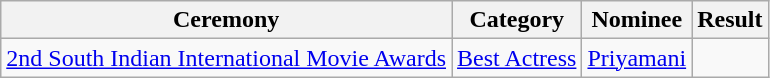<table class="wikitable">
<tr>
<th>Ceremony</th>
<th>Category</th>
<th>Nominee</th>
<th>Result</th>
</tr>
<tr>
<td><a href='#'>2nd South Indian International Movie Awards</a></td>
<td><a href='#'>Best Actress</a></td>
<td><a href='#'>Priyamani</a></td>
<td></td>
</tr>
</table>
